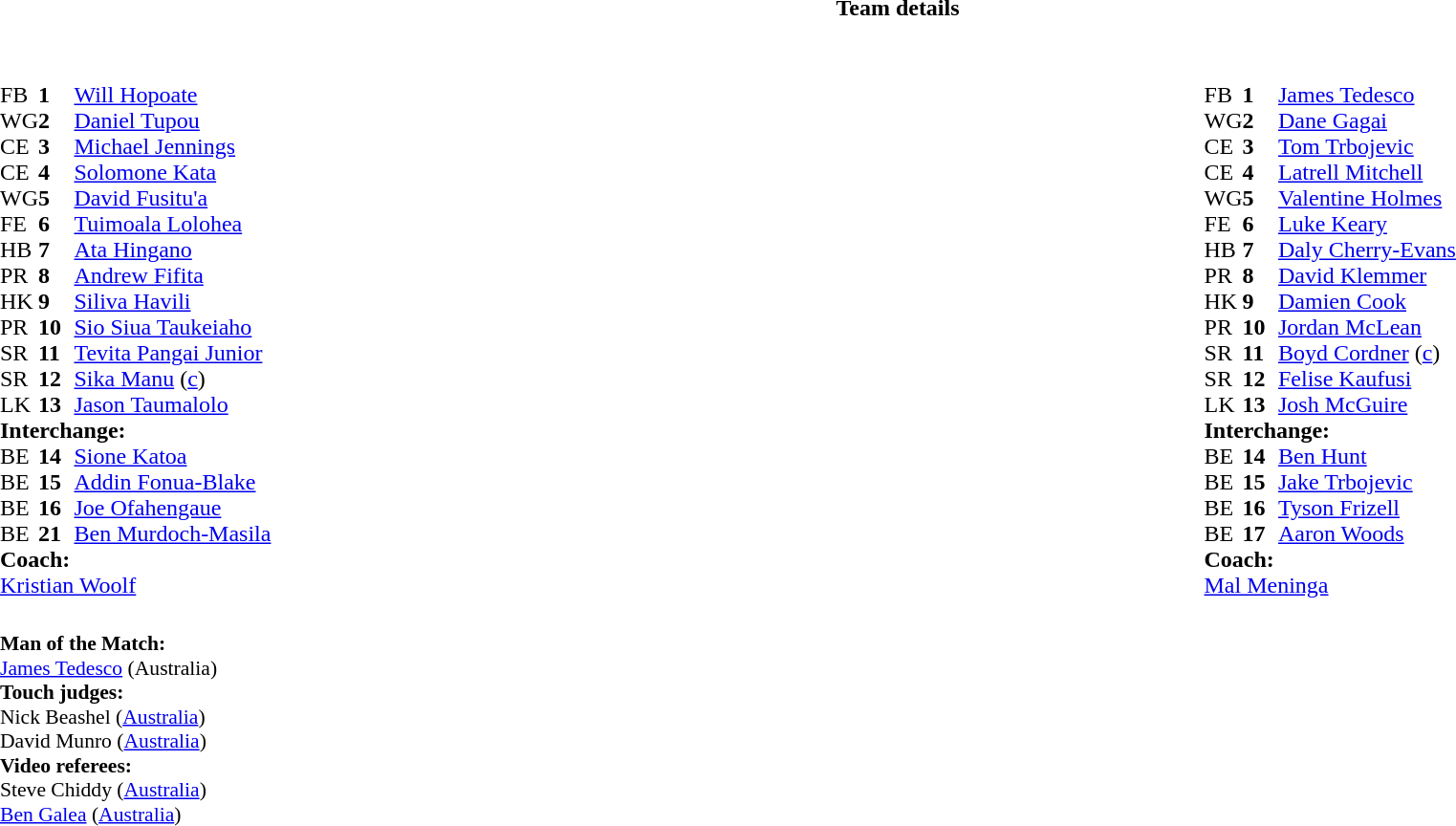<table border="0" width="100%" class="collapsible collapsed">
<tr>
<th>Team details</th>
</tr>
<tr>
<td><br><table width="100%">
<tr>
<td valign="top" width="50%"><br><table style="font-size: 100%" cellspacing="0" cellpadding="0">
<tr>
<th width="25"></th>
<th width="25"></th>
<th></th>
<th width="25"></th>
</tr>
<tr>
<td>FB</td>
<td><strong>1</strong></td>
<td><a href='#'>Will Hopoate</a></td>
</tr>
<tr>
<td>WG</td>
<td><strong>2</strong></td>
<td><a href='#'>Daniel Tupou</a></td>
</tr>
<tr>
<td>CE</td>
<td><strong>3</strong></td>
<td><a href='#'>Michael Jennings</a></td>
</tr>
<tr>
<td>CE</td>
<td><strong>4</strong></td>
<td><a href='#'>Solomone Kata</a></td>
</tr>
<tr>
<td>WG</td>
<td><strong>5</strong></td>
<td><a href='#'>David Fusitu'a</a></td>
</tr>
<tr>
<td>FE</td>
<td><strong>6</strong></td>
<td><a href='#'>Tuimoala Lolohea</a></td>
</tr>
<tr>
<td>HB</td>
<td><strong>7</strong></td>
<td><a href='#'>Ata Hingano</a></td>
</tr>
<tr>
<td>PR</td>
<td><strong>8</strong></td>
<td><a href='#'>Andrew Fifita</a></td>
</tr>
<tr>
<td>HK</td>
<td><strong>9</strong></td>
<td><a href='#'>Siliva Havili</a></td>
</tr>
<tr>
<td>PR</td>
<td><strong>10</strong></td>
<td><a href='#'>Sio Siua Taukeiaho</a></td>
</tr>
<tr>
<td>SR</td>
<td><strong>11</strong></td>
<td><a href='#'>Tevita Pangai Junior</a></td>
</tr>
<tr>
<td>SR</td>
<td><strong>12</strong></td>
<td><a href='#'>Sika Manu</a> (<a href='#'>c</a>)</td>
</tr>
<tr>
<td>LK</td>
<td><strong>13</strong></td>
<td><a href='#'>Jason Taumalolo</a></td>
</tr>
<tr>
<td colspan=3><strong>Interchange:</strong></td>
</tr>
<tr>
<td>BE</td>
<td><strong>14</strong></td>
<td><a href='#'>Sione Katoa</a></td>
</tr>
<tr>
<td>BE</td>
<td><strong>15</strong></td>
<td><a href='#'>Addin Fonua-Blake</a></td>
</tr>
<tr>
<td>BE</td>
<td><strong>16</strong></td>
<td><a href='#'>Joe Ofahengaue</a></td>
</tr>
<tr>
<td>BE</td>
<td><strong>21</strong></td>
<td><a href='#'>Ben Murdoch-Masila</a></td>
</tr>
<tr>
<td colspan=3><strong>Coach:</strong></td>
</tr>
<tr>
<td colspan="4"> <a href='#'>Kristian Woolf</a></td>
</tr>
</table>
</td>
<td valign="top" width="50%"><br><table style="font-size: 100%" cellspacing="0" cellpadding="0" align="center">
<tr>
<th width="25"></th>
<th width="25"></th>
<th></th>
<th width="25"></th>
</tr>
<tr>
<td>FB</td>
<td><strong>1</strong></td>
<td><a href='#'>James Tedesco</a></td>
</tr>
<tr>
<td>WG</td>
<td><strong>2</strong></td>
<td><a href='#'>Dane Gagai</a></td>
</tr>
<tr>
<td>CE</td>
<td><strong>3</strong></td>
<td><a href='#'>Tom Trbojevic</a></td>
</tr>
<tr>
<td>CE</td>
<td><strong>4</strong></td>
<td><a href='#'>Latrell Mitchell</a></td>
</tr>
<tr>
<td>WG</td>
<td><strong>5</strong></td>
<td><a href='#'>Valentine Holmes</a></td>
</tr>
<tr>
<td>FE</td>
<td><strong>6</strong></td>
<td><a href='#'>Luke Keary</a></td>
</tr>
<tr>
<td>HB</td>
<td><strong>7</strong></td>
<td><a href='#'>Daly Cherry-Evans</a></td>
</tr>
<tr>
<td>PR</td>
<td><strong>8</strong></td>
<td><a href='#'>David Klemmer</a></td>
</tr>
<tr>
<td>HK</td>
<td><strong>9</strong></td>
<td><a href='#'>Damien Cook</a></td>
</tr>
<tr>
<td>PR</td>
<td><strong>10</strong></td>
<td><a href='#'>Jordan McLean</a></td>
</tr>
<tr>
<td>SR</td>
<td><strong>11</strong></td>
<td><a href='#'>Boyd Cordner</a> (<a href='#'>c</a>)</td>
</tr>
<tr>
<td>SR</td>
<td><strong>12</strong></td>
<td><a href='#'>Felise Kaufusi</a></td>
</tr>
<tr>
<td>LK</td>
<td><strong>13</strong></td>
<td><a href='#'>Josh McGuire</a></td>
</tr>
<tr>
<td colspan=3><strong>Interchange:</strong></td>
</tr>
<tr>
<td>BE</td>
<td><strong>14</strong></td>
<td><a href='#'>Ben Hunt</a></td>
</tr>
<tr>
<td>BE</td>
<td><strong>15</strong></td>
<td><a href='#'>Jake Trbojevic</a></td>
</tr>
<tr>
<td>BE</td>
<td><strong>16</strong></td>
<td><a href='#'>Tyson Frizell</a></td>
</tr>
<tr>
<td>BE</td>
<td><strong>17</strong></td>
<td><a href='#'>Aaron Woods</a></td>
</tr>
<tr>
<td colspan=3><strong>Coach:</strong></td>
</tr>
<tr>
<td colspan="4"> <a href='#'>Mal Meninga</a></td>
</tr>
</table>
</td>
</tr>
</table>
<table style="width:100%; font-size:90%;">
<tr>
<td><br><strong>Man of the Match:</strong>
<br><a href='#'>James Tedesco</a> (Australia)<br><strong>Touch judges:</strong>
<br>Nick Beashel (<a href='#'>Australia</a>)
<br>David Munro (<a href='#'>Australia</a>)
<br><strong>Video referees:</strong>
<br>Steve Chiddy (<a href='#'>Australia</a>)
<br><a href='#'>Ben Galea</a> (<a href='#'>Australia</a>)</td>
</tr>
</table>
</td>
</tr>
</table>
